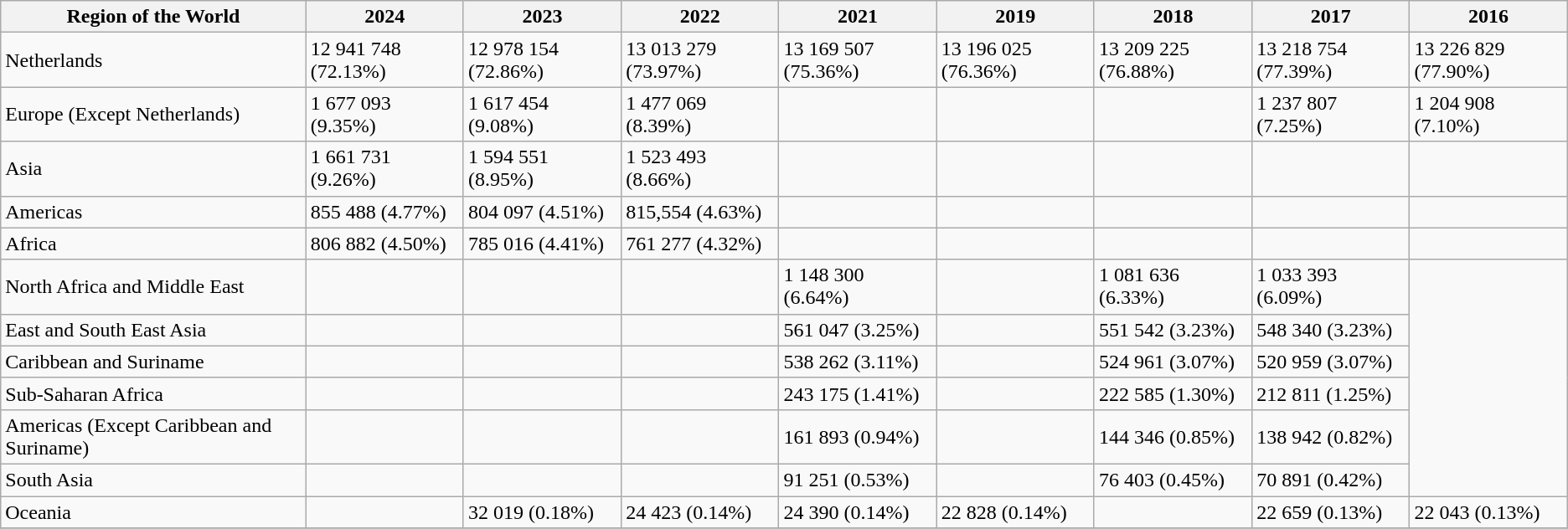<table class="wikitable">
<tr>
<th>Region of the World</th>
<th>2024</th>
<th>2023</th>
<th>2022</th>
<th>2021</th>
<th>2019</th>
<th>2018</th>
<th>2017</th>
<th>2016</th>
</tr>
<tr>
<td>Netherlands</td>
<td>12 941 748	(72.13%)</td>
<td>12 978 154 (72.86%)</td>
<td>13 013 279 (73.97%)</td>
<td>13 169 507 (75.36%)</td>
<td>13 196 025 (76.36%)</td>
<td>13 209 225 (76.88%)</td>
<td>13 218 754 (77.39%)</td>
<td>13 226 829 (77.90%)</td>
</tr>
<tr>
<td>Europe (Except Netherlands)</td>
<td>1 677 093 (9.35%)</td>
<td>1 617 454 (9.08%)</td>
<td>1 477 069 (8.39%)</td>
<td></td>
<td></td>
<td></td>
<td>1 237 807 (7.25%)</td>
<td>1 204 908 (7.10%)</td>
</tr>
<tr>
<td>Asia</td>
<td>1 661 731 (9.26%)</td>
<td>1 594 551 (8.95%)</td>
<td>1 523 493 (8.66%)</td>
<td></td>
<td></td>
<td></td>
<td></td>
<td></td>
</tr>
<tr>
<td>Americas</td>
<td>855 488 (4.77%)</td>
<td>804 097 (4.51%)</td>
<td>815,554 (4.63%)</td>
<td></td>
<td></td>
<td></td>
<td></td>
<td></td>
</tr>
<tr>
<td>Africa</td>
<td>806 882 (4.50%)</td>
<td>785 016 (4.41%)</td>
<td>761 277 (4.32%)</td>
<td></td>
<td></td>
<td></td>
<td></td>
<td></td>
</tr>
<tr>
<td>North Africa and Middle East</td>
<td></td>
<td></td>
<td></td>
<td>1 148 300 (6.64%)</td>
<td></td>
<td>1 081 636 (6.33%)</td>
<td>1 033 393 (6.09%)</td>
</tr>
<tr>
<td>East and South East Asia</td>
<td></td>
<td></td>
<td></td>
<td>561 047 (3.25%)</td>
<td></td>
<td>551 542 (3.23%)</td>
<td>548 340 (3.23%)</td>
</tr>
<tr>
<td>Caribbean and Suriname</td>
<td></td>
<td></td>
<td></td>
<td>538 262 (3.11%)</td>
<td></td>
<td>524 961 (3.07%)</td>
<td>520 959 (3.07%)</td>
</tr>
<tr>
<td>Sub-Saharan Africa</td>
<td></td>
<td></td>
<td></td>
<td>243 175 (1.41%)</td>
<td></td>
<td>222 585 (1.30%)</td>
<td>212 811 (1.25%)</td>
</tr>
<tr>
<td>Americas (Except Caribbean and Suriname)</td>
<td></td>
<td></td>
<td></td>
<td>161 893 (0.94%)</td>
<td></td>
<td>144 346 (0.85%)</td>
<td>138 942 (0.82%)</td>
</tr>
<tr>
<td>South Asia</td>
<td></td>
<td></td>
<td></td>
<td>91 251 (0.53%)</td>
<td></td>
<td>76 403 (0.45%)</td>
<td>70 891 (0.42%)</td>
</tr>
<tr>
<td>Oceania</td>
<td></td>
<td>32 019 (0.18%)</td>
<td>24 423 (0.14%)</td>
<td>24 390 (0.14%)</td>
<td>22 828 (0.14%)</td>
<td></td>
<td>22 659 (0.13%)</td>
<td>22 043 (0.13%)</td>
</tr>
<tr>
</tr>
</table>
